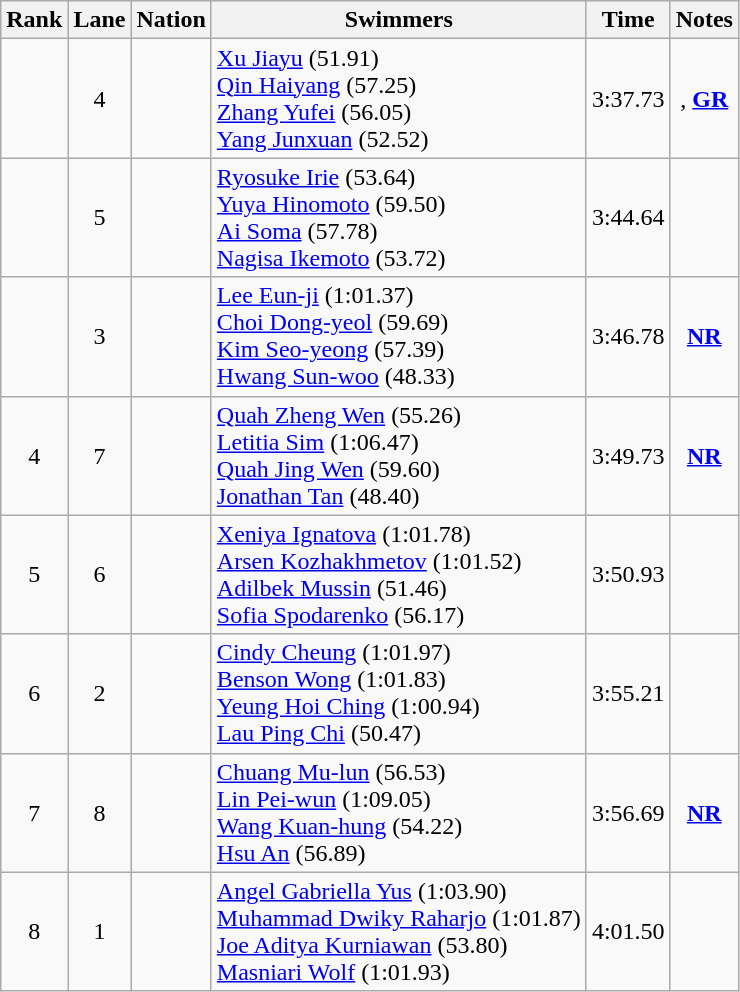<table class="wikitable sortable" style="text-align:center">
<tr>
<th>Rank</th>
<th>Lane</th>
<th>Nation</th>
<th>Swimmers</th>
<th>Time</th>
<th>Notes</th>
</tr>
<tr>
<td></td>
<td>4</td>
<td align=left></td>
<td align=left><a href='#'>Xu Jiayu</a> (51.91)<br><a href='#'>Qin Haiyang</a> (57.25)<br><a href='#'>Zhang Yufei</a> (56.05)<br><a href='#'>Yang Junxuan</a> (52.52)</td>
<td>3:37.73</td>
<td>, <strong><a href='#'>GR</a></strong></td>
</tr>
<tr>
<td></td>
<td>5</td>
<td align=left></td>
<td align=left><a href='#'>Ryosuke Irie</a> (53.64)<br><a href='#'>Yuya Hinomoto</a> (59.50)<br><a href='#'>Ai Soma</a> (57.78)<br><a href='#'>Nagisa Ikemoto</a> (53.72)</td>
<td>3:44.64</td>
<td></td>
</tr>
<tr>
<td></td>
<td>3</td>
<td align=left></td>
<td align=left><a href='#'>Lee Eun-ji</a> (1:01.37)<br><a href='#'>Choi Dong-yeol</a> (59.69)<br><a href='#'>Kim Seo-yeong</a> (57.39)<br><a href='#'>Hwang Sun-woo</a> (48.33)</td>
<td>3:46.78</td>
<td><strong><a href='#'>NR</a></strong></td>
</tr>
<tr>
<td>4</td>
<td>7</td>
<td align=left></td>
<td align=left><a href='#'>Quah Zheng Wen</a> (55.26)<br><a href='#'>Letitia Sim</a> (1:06.47)<br><a href='#'>Quah Jing Wen</a> (59.60)<br><a href='#'>Jonathan Tan</a> (48.40)</td>
<td>3:49.73</td>
<td><strong><a href='#'>NR</a></strong></td>
</tr>
<tr>
<td>5</td>
<td>6</td>
<td align=left></td>
<td align=left><a href='#'>Xeniya Ignatova</a> (1:01.78)<br><a href='#'>Arsen Kozhakhmetov</a> (1:01.52)<br><a href='#'>Adilbek Mussin</a> (51.46)<br><a href='#'>Sofia Spodarenko</a> (56.17)</td>
<td>3:50.93</td>
<td></td>
</tr>
<tr>
<td>6</td>
<td>2</td>
<td align=left></td>
<td align=left><a href='#'>Cindy Cheung</a> (1:01.97)<br><a href='#'>Benson Wong</a> (1:01.83)<br><a href='#'>Yeung Hoi Ching</a> (1:00.94)<br><a href='#'>Lau Ping Chi</a> (50.47)</td>
<td>3:55.21</td>
<td></td>
</tr>
<tr>
<td>7</td>
<td>8</td>
<td align=left></td>
<td align=left><a href='#'>Chuang Mu-lun</a> (56.53)<br><a href='#'>Lin Pei-wun</a> (1:09.05)<br><a href='#'>Wang Kuan-hung</a> (54.22)<br><a href='#'>Hsu An</a> (56.89)</td>
<td>3:56.69</td>
<td><strong><a href='#'>NR</a></strong></td>
</tr>
<tr>
<td>8</td>
<td>1</td>
<td align=left></td>
<td align=left><a href='#'>Angel Gabriella Yus</a> (1:03.90)<br><a href='#'>Muhammad Dwiky Raharjo</a> (1:01.87)<br><a href='#'>Joe Aditya Kurniawan</a> (53.80)<br><a href='#'>Masniari Wolf</a> (1:01.93)</td>
<td>4:01.50</td>
<td></td>
</tr>
</table>
